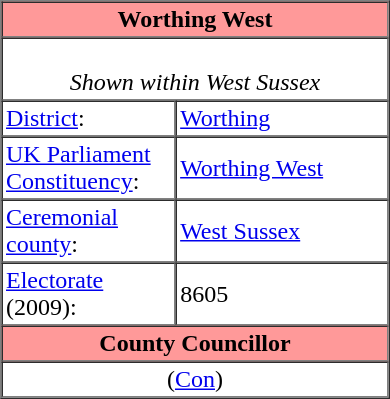<table class="vcard" border=1 cellpadding=2 cellspacing=0 align=right width=260 style=margin-left:0.5em;>
<tr>
<th class="fn org" colspan=2 align=center bgcolor="#ff9999"><strong>Worthing West</strong></th>
</tr>
<tr>
<td colspan=2 align=center><br><em>Shown within West Sussex</em></td>
</tr>
<tr class="note">
<td width="45%"><a href='#'>District</a>:</td>
<td><a href='#'>Worthing</a></td>
</tr>
<tr class="note">
<td><a href='#'>UK Parliament Constituency</a>:</td>
<td><a href='#'>Worthing West</a></td>
</tr>
<tr class="note">
<td><a href='#'>Ceremonial county</a>:</td>
<td><a href='#'>West Sussex</a></td>
</tr>
<tr class="note">
<td><a href='#'>Electorate</a> (2009):</td>
<td>8605</td>
</tr>
<tr>
<th colspan=2 align=center bgcolor="#ff9999">County Councillor</th>
</tr>
<tr>
<td colspan=2 align=center> (<a href='#'>Con</a>)</td>
</tr>
</table>
